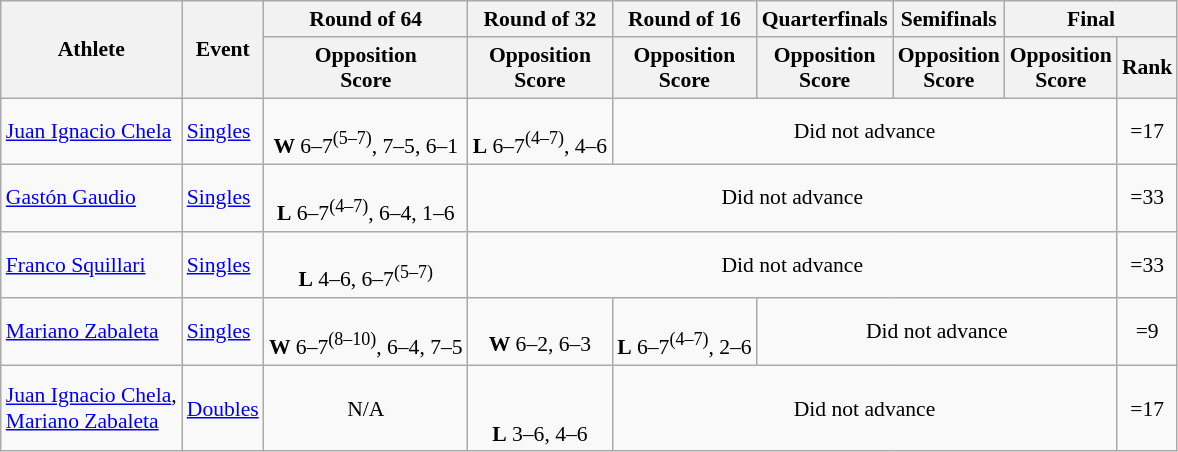<table class="wikitable" style="font-size:90%;">
<tr>
<th rowspan=2>Athlete</th>
<th rowspan=2>Event</th>
<th>Round of 64</th>
<th>Round of 32</th>
<th>Round of 16</th>
<th>Quarterfinals</th>
<th>Semifinals</th>
<th colspan=2>Final</th>
</tr>
<tr>
<th>Opposition<br>Score</th>
<th>Opposition<br>Score</th>
<th>Opposition<br>Score</th>
<th>Opposition<br>Score</th>
<th>Opposition<br>Score</th>
<th>Opposition<br>Score</th>
<th>Rank</th>
</tr>
<tr>
<td><a href='#'>Juan Ignacio Chela</a></td>
<td><a href='#'>Singles</a></td>
<td align=center><br><strong>W</strong> 6–7<sup>(5–7)</sup>, 7–5, 6–1</td>
<td align=center><br><strong>L</strong> 6–7<sup>(4–7)</sup>, 4–6</td>
<td style="text-align:center;" colspan="4">Did not advance</td>
<td align=center>=17</td>
</tr>
<tr>
<td><a href='#'>Gastón Gaudio</a></td>
<td><a href='#'>Singles</a></td>
<td align=center><br><strong>L</strong> 6–7<sup>(4–7)</sup>, 6–4, 1–6</td>
<td style="text-align:center;" colspan="5">Did not advance</td>
<td align=center>=33</td>
</tr>
<tr>
<td><a href='#'>Franco Squillari</a></td>
<td><a href='#'>Singles</a></td>
<td align=center><br><strong>L</strong> 4–6, 6–7<sup>(5–7)</sup></td>
<td style="text-align:center;" colspan="5">Did not advance</td>
<td align=center>=33</td>
</tr>
<tr>
<td><a href='#'>Mariano Zabaleta</a></td>
<td><a href='#'>Singles</a></td>
<td align=center><br><strong>W</strong> 6–7<sup>(8–10)</sup>, 6–4, 7–5</td>
<td align=center><br><strong>W</strong> 6–2, 6–3</td>
<td align=center><br><strong>L</strong> 6–7<sup>(4–7)</sup>, 2–6</td>
<td style="text-align:center;" colspan="3">Did not advance</td>
<td align=center>=9</td>
</tr>
<tr>
<td><a href='#'>Juan Ignacio Chela</a>, <br> <a href='#'>Mariano Zabaleta</a></td>
<td><a href='#'>Doubles</a></td>
<td align=center>N/A</td>
<td align=center><br><br><strong>L</strong> 3–6, 4–6</td>
<td style="text-align:center;" colspan="4">Did not advance</td>
<td align=center>=17</td>
</tr>
</table>
